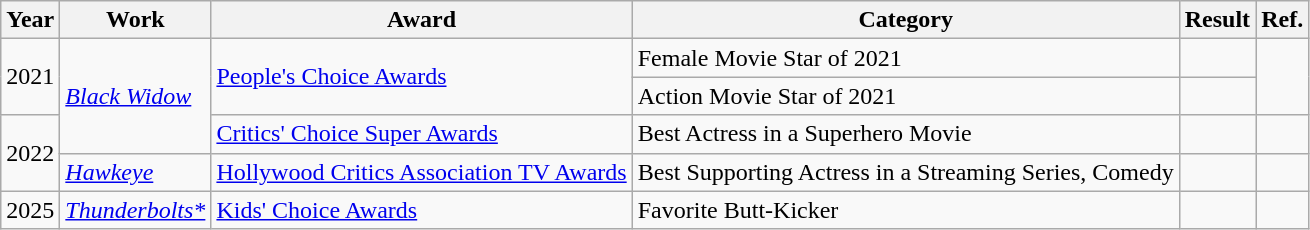<table class="wikitable">
<tr>
<th>Year</th>
<th>Work</th>
<th>Award</th>
<th>Category</th>
<th>Result</th>
<th>Ref.</th>
</tr>
<tr>
<td rowspan="2">2021</td>
<td rowspan="3"><em><a href='#'>Black Widow</a></em></td>
<td rowspan="2"><a href='#'>People's Choice Awards</a></td>
<td>Female Movie Star of 2021</td>
<td></td>
<td rowspan="2" style="text-align:center;"></td>
</tr>
<tr>
<td>Action Movie Star of 2021</td>
<td></td>
</tr>
<tr>
<td rowspan="2">2022</td>
<td><a href='#'>Critics' Choice Super Awards</a></td>
<td>Best Actress in a Superhero Movie</td>
<td></td>
<td style="text-align:center;"></td>
</tr>
<tr>
<td><em><a href='#'>Hawkeye</a></em></td>
<td><a href='#'>Hollywood Critics Association TV Awards</a></td>
<td>Best Supporting Actress in a Streaming Series, Comedy</td>
<td></td>
<td style="text-align:center;"></td>
</tr>
<tr>
<td>2025</td>
<td><em><a href='#'>Thunderbolts*</a></em></td>
<td><a href='#'>Kids' Choice Awards</a></td>
<td>Favorite Butt-Kicker</td>
<td></td>
<td style="text-align:center;"></td>
</tr>
</table>
